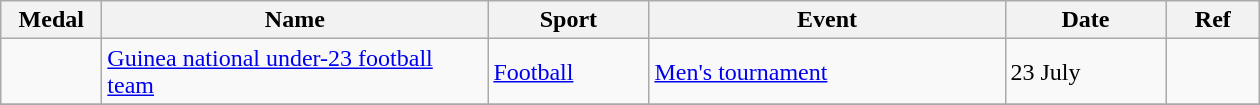<table class="wikitable sortable" style="font-size:100%">
<tr>
<th width="60">Medal</th>
<th width="250">Name</th>
<th width="100">Sport</th>
<th width="230">Event</th>
<th width="100">Date</th>
<th width="55">Ref</th>
</tr>
<tr>
<td></td>
<td><a href='#'>Guinea national under-23 football team</a></td>
<td><a href='#'>Football</a></td>
<td><a href='#'>Men's tournament</a></td>
<td>23 July</td>
<td></td>
</tr>
<tr>
</tr>
</table>
